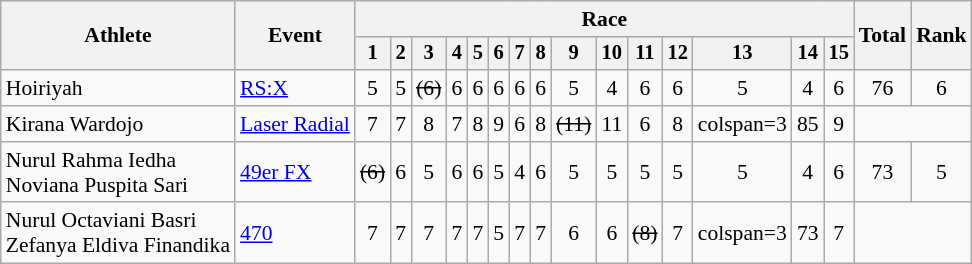<table class=wikitable style=font-size:90%;text-align:center>
<tr>
<th rowspan="2">Athlete</th>
<th rowspan="2">Event</th>
<th colspan=15>Race</th>
<th rowspan=2>Total</th>
<th rowspan=2>Rank</th>
</tr>
<tr style="font-size:95%">
<th>1</th>
<th>2</th>
<th>3</th>
<th>4</th>
<th>5</th>
<th>6</th>
<th>7</th>
<th>8</th>
<th>9</th>
<th>10</th>
<th>11</th>
<th>12</th>
<th>13</th>
<th>14</th>
<th>15</th>
</tr>
<tr>
<td align=left>Hoiriyah</td>
<td align=left><a href='#'>RS:X</a></td>
<td>5</td>
<td>5</td>
<td><s>(6)</s></td>
<td>6</td>
<td>6</td>
<td>6</td>
<td>6</td>
<td>6</td>
<td>5</td>
<td>4</td>
<td>6</td>
<td>6</td>
<td>5</td>
<td>4</td>
<td>6</td>
<td>76</td>
<td>6</td>
</tr>
<tr>
<td align=left>Kirana Wardojo</td>
<td align=left><a href='#'>Laser Radial</a></td>
<td>7</td>
<td>7</td>
<td>8</td>
<td>7</td>
<td>8</td>
<td>9</td>
<td>6</td>
<td>8</td>
<td><s>(11)</s><br></td>
<td>11<br></td>
<td>6</td>
<td>8</td>
<td>colspan=3 </td>
<td>85</td>
<td>9</td>
</tr>
<tr>
<td align=left>Nurul Rahma Iedha<br>Noviana Puspita Sari</td>
<td align=left><a href='#'>49er FX</a></td>
<td><s>(6)</s><br></td>
<td>6<br></td>
<td>5</td>
<td>6<br></td>
<td>6<br></td>
<td>5</td>
<td>4</td>
<td>6<br></td>
<td>5</td>
<td>5</td>
<td>5</td>
<td>5</td>
<td>5</td>
<td>4</td>
<td>6<br></td>
<td>73</td>
<td>5</td>
</tr>
<tr>
<td align=left>Nurul Octaviani Basri<br>Zefanya Eldiva Finandika</td>
<td align=left><a href='#'>470</a></td>
<td>7</td>
<td>7</td>
<td>7</td>
<td>7</td>
<td>7</td>
<td>5</td>
<td>7</td>
<td>7</td>
<td>6</td>
<td>6</td>
<td><s>(8)</s><br></td>
<td>7</td>
<td>colspan=3 </td>
<td>73</td>
<td>7</td>
</tr>
</table>
